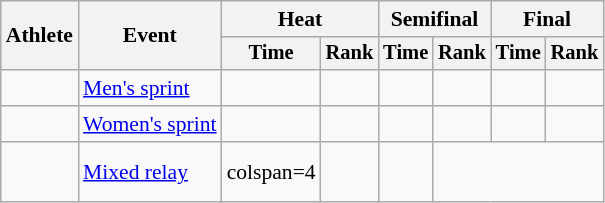<table class="wikitable" style="font-size: 90%; text-align:center">
<tr>
<th rowspan=2>Athlete</th>
<th rowspan=2>Event</th>
<th colspan=2>Heat</th>
<th colspan=2>Semifinal</th>
<th colspan=2>Final</th>
</tr>
<tr style="font-size:95%">
<th>Time</th>
<th>Rank</th>
<th>Time</th>
<th>Rank</th>
<th>Time</th>
<th>Rank</th>
</tr>
<tr>
<td align=left></td>
<td align=left><a href='#'>Men's sprint</a></td>
<td></td>
<td></td>
<td></td>
<td></td>
<td></td>
<td></td>
</tr>
<tr>
<td align=left></td>
<td align=left><a href='#'>Women's sprint</a></td>
<td></td>
<td></td>
<td></td>
<td></td>
<td></td>
<td></td>
</tr>
<tr>
<td align=left> <br> </td>
<td align=left><a href='#'>Mixed relay</a></td>
<td>colspan=4 </td>
<td></td>
<td></td>
</tr>
</table>
